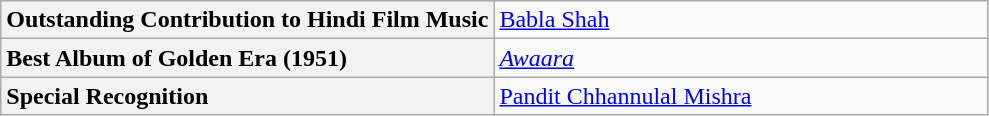<table class="wikitable">
<tr>
<th style="text-align: left; width:50%;">Outstanding Contribution to Hindi Film Music</th>
<td><a href='#'>Babla Shah</a></td>
</tr>
<tr>
<th style="text-align: left;">Best Album of Golden Era (1951)</th>
<td><em><a href='#'>Awaara</a></em></td>
</tr>
<tr>
<th style="text-align: left;">Special Recognition</th>
<td><a href='#'>Pandit Chhannulal Mishra</a></td>
</tr>
</table>
